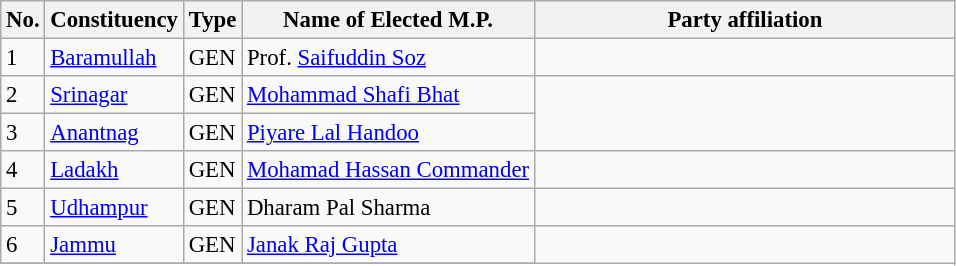<table class="wikitable" style="font-size:95%;">
<tr>
<th>No.</th>
<th>Constituency</th>
<th>Type</th>
<th>Name of Elected M.P.</th>
<th colspan="2" style="width:18em">Party affiliation</th>
</tr>
<tr>
<td>1</td>
<td><a href='#'>Baramullah</a></td>
<td>GEN</td>
<td>Prof. <a href='#'>Saifuddin Soz</a></td>
<td></td>
</tr>
<tr>
<td>2</td>
<td><a href='#'>Srinagar</a></td>
<td>GEN</td>
<td><a href='#'>Mohammad Shafi Bhat</a></td>
</tr>
<tr>
<td>3</td>
<td><a href='#'>Anantnag</a></td>
<td>GEN</td>
<td><a href='#'>Piyare Lal Handoo</a></td>
</tr>
<tr>
<td>4</td>
<td><a href='#'>Ladakh</a></td>
<td>GEN</td>
<td><a href='#'>Mohamad Hassan Commander</a></td>
<td></td>
</tr>
<tr>
<td>5</td>
<td><a href='#'>Udhampur</a></td>
<td>GEN</td>
<td>Dharam Pal Sharma</td>
<td></td>
</tr>
<tr>
<td>6</td>
<td><a href='#'>Jammu</a></td>
<td>GEN</td>
<td><a href='#'>Janak Raj Gupta</a></td>
</tr>
<tr>
</tr>
</table>
